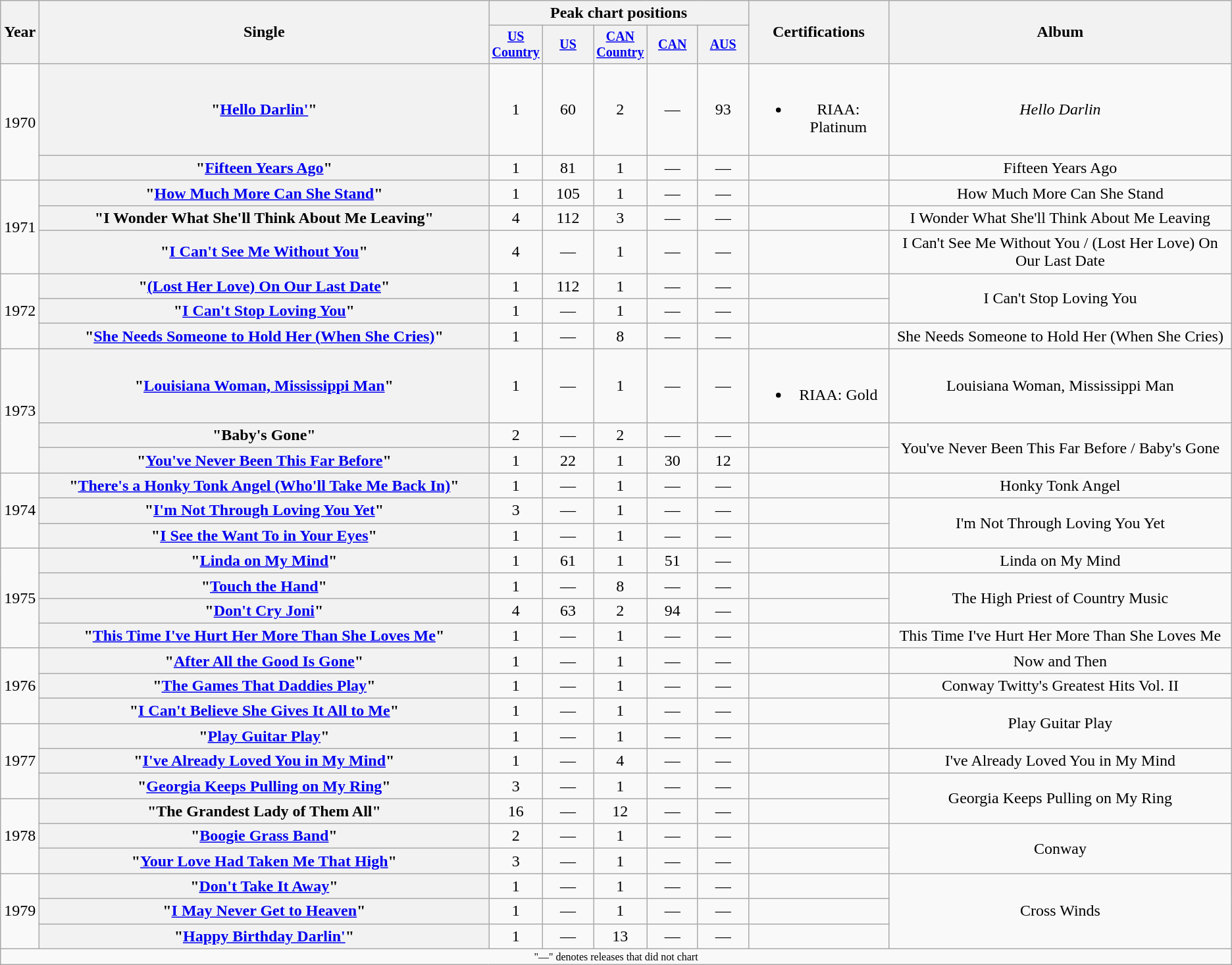<table class="wikitable plainrowheaders" style="text-align:center;">
<tr>
<th rowspan="2">Year</th>
<th rowspan="2" style="width:28em;">Single</th>
<th colspan="5">Peak chart positions</th>
<th rowspan="2">Certifications</th>
<th rowspan="2">Album</th>
</tr>
<tr style="font-size:smaller;">
<th width="45"><a href='#'>US Country</a><br></th>
<th width="45"><a href='#'>US</a><br></th>
<th width="45"><a href='#'>CAN Country</a></th>
<th width="45"><a href='#'>CAN</a></th>
<th width="45"><a href='#'>AUS</a></th>
</tr>
<tr>
<td rowspan="2">1970</td>
<th scope="row">"<a href='#'>Hello Darlin'</a>"</th>
<td>1</td>
<td>60</td>
<td>2</td>
<td>—</td>
<td>93</td>
<td><br><ul><li>RIAA: Platinum</li></ul></td>
<td><em>Hello Darlin<strong></td>
</tr>
<tr>
<th scope="row">"<a href='#'>Fifteen Years Ago</a>"</th>
<td>1</td>
<td>81</td>
<td>1</td>
<td>—</td>
<td>—</td>
<td></td>
<td></em>Fifteen Years Ago<em></td>
</tr>
<tr>
<td rowspan="3">1971</td>
<th scope="row">"<a href='#'>How Much More Can She Stand</a>"</th>
<td>1</td>
<td>105</td>
<td>1</td>
<td>—</td>
<td>—</td>
<td></td>
<td></em>How Much More Can She Stand<em></td>
</tr>
<tr>
<th scope="row">"I Wonder What She'll Think About Me Leaving"</th>
<td>4</td>
<td>112</td>
<td>3</td>
<td>—</td>
<td>—</td>
<td></td>
<td></em>I Wonder What She'll Think About Me Leaving<em></td>
</tr>
<tr>
<th scope="row">"<a href='#'>I Can't See Me Without You</a>"</th>
<td>4</td>
<td>—</td>
<td>1</td>
<td>—</td>
<td>—</td>
<td></td>
<td></em>I Can't See Me Without You / (Lost Her Love) On Our Last Date<em></td>
</tr>
<tr>
<td rowspan="3">1972</td>
<th scope="row">"<a href='#'>(Lost Her Love) On Our Last Date</a>"</th>
<td>1</td>
<td>112</td>
<td>1</td>
<td>—</td>
<td>—</td>
<td></td>
<td rowspan="2"></em>I Can't Stop Loving You<em></td>
</tr>
<tr>
<th scope="row">"<a href='#'>I Can't Stop Loving You</a>"</th>
<td>1</td>
<td>—</td>
<td>1</td>
<td>—</td>
<td>—</td>
<td></td>
</tr>
<tr>
<th scope="row">"<a href='#'>She Needs Someone to Hold Her (When She Cries)</a>"</th>
<td>1</td>
<td>—</td>
<td>8</td>
<td>—</td>
<td>—</td>
<td></td>
<td></em>She Needs Someone to Hold Her (When She Cries)<em></td>
</tr>
<tr>
<td rowspan="3">1973</td>
<th scope="row">"<a href='#'>Louisiana Woman, Mississippi Man</a>" </th>
<td>1</td>
<td>—</td>
<td>1</td>
<td>—</td>
<td>—</td>
<td><br><ul><li>RIAA: Gold</li></ul></td>
<td></em>Louisiana Woman, Mississippi Man<em></td>
</tr>
<tr>
<th scope="row">"Baby's Gone"</th>
<td>2</td>
<td>—</td>
<td>2</td>
<td>—</td>
<td>—</td>
<td></td>
<td rowspan="2"></em>You've Never Been This Far Before / Baby's Gone<em></td>
</tr>
<tr>
<th scope="row">"<a href='#'>You've Never Been This Far Before</a>"</th>
<td>1</td>
<td>22</td>
<td>1</td>
<td>30</td>
<td>12</td>
<td></td>
</tr>
<tr>
<td rowspan="3">1974</td>
<th scope="row">"<a href='#'>There's a Honky Tonk Angel (Who'll Take Me Back In)</a>"</th>
<td>1</td>
<td>—</td>
<td>1</td>
<td>—</td>
<td>—</td>
<td></td>
<td></em>Honky Tonk Angel<em></td>
</tr>
<tr>
<th scope="row">"<a href='#'>I'm Not Through Loving You Yet</a>"</th>
<td>3</td>
<td>—</td>
<td>1</td>
<td>—</td>
<td>—</td>
<td></td>
<td rowspan="2"></em>I'm Not Through Loving You Yet<em></td>
</tr>
<tr>
<th scope="row">"<a href='#'>I See the Want To in Your Eyes</a>"</th>
<td>1</td>
<td>—</td>
<td>1</td>
<td>—</td>
<td>—</td>
<td></td>
</tr>
<tr>
<td rowspan="4">1975</td>
<th scope="row">"<a href='#'>Linda on My Mind</a>"</th>
<td>1</td>
<td>61</td>
<td>1</td>
<td>51</td>
<td>—</td>
<td></td>
<td></em>Linda on My Mind<em></td>
</tr>
<tr>
<th scope="row">"<a href='#'>Touch the Hand</a>" </th>
<td>1</td>
<td>—</td>
<td>8</td>
<td>—</td>
<td>—</td>
<td></td>
<td rowspan="2"></em>The High Priest of Country Music<em></td>
</tr>
<tr>
<th scope="row">"<a href='#'>Don't Cry Joni</a>" </th>
<td>4</td>
<td>63</td>
<td>2</td>
<td>94</td>
<td>—</td>
<td></td>
</tr>
<tr>
<th scope="row">"<a href='#'>This Time I've Hurt Her More Than She Loves Me</a>"</th>
<td>1</td>
<td>—</td>
<td>1</td>
<td>—</td>
<td>—</td>
<td></td>
<td></em>This Time I've Hurt Her More Than She Loves Me<em></td>
</tr>
<tr>
<td rowspan="3">1976</td>
<th scope="row">"<a href='#'>After All the Good Is Gone</a>"</th>
<td>1</td>
<td>—</td>
<td>1</td>
<td>—</td>
<td>—</td>
<td></td>
<td></em>Now and Then<em></td>
</tr>
<tr>
<th scope="row">"<a href='#'>The Games That Daddies Play</a>"</th>
<td>1</td>
<td>—</td>
<td>1</td>
<td>—</td>
<td>—</td>
<td></td>
<td></em>Conway Twitty's Greatest Hits Vol. II<em></td>
</tr>
<tr>
<th scope="row">"<a href='#'>I Can't Believe She Gives It All to Me</a>"</th>
<td>1</td>
<td>—</td>
<td>1</td>
<td>—</td>
<td>—</td>
<td></td>
<td rowspan="2"></em>Play Guitar Play<em></td>
</tr>
<tr>
<td rowspan="3">1977</td>
<th scope="row">"<a href='#'>Play Guitar Play</a>"</th>
<td>1</td>
<td>—</td>
<td>1</td>
<td>—</td>
<td>—</td>
<td></td>
</tr>
<tr>
<th scope="row">"<a href='#'>I've Already Loved You in My Mind</a>"</th>
<td>1</td>
<td>—</td>
<td>4</td>
<td>—</td>
<td>—</td>
<td></td>
<td></em>I've Already Loved You in My Mind<em></td>
</tr>
<tr>
<th scope="row">"<a href='#'>Georgia Keeps Pulling on My Ring</a>"</th>
<td>3</td>
<td>—</td>
<td>1</td>
<td>—</td>
<td>—</td>
<td></td>
<td rowspan="2"></em>Georgia Keeps Pulling on My Ring<em></td>
</tr>
<tr>
<td rowspan="3">1978</td>
<th scope="row">"The Grandest Lady of Them All"</th>
<td>16</td>
<td>—</td>
<td>12</td>
<td>—</td>
<td>—</td>
<td></td>
</tr>
<tr>
<th scope="row">"<a href='#'>Boogie Grass Band</a>"</th>
<td>2</td>
<td>—</td>
<td>1</td>
<td>—</td>
<td>—</td>
<td></td>
<td rowspan="2"></em>Conway<em></td>
</tr>
<tr>
<th scope="row">"<a href='#'>Your Love Had Taken Me That High</a>"</th>
<td>3</td>
<td>—</td>
<td>1</td>
<td>—</td>
<td>—</td>
<td></td>
</tr>
<tr>
<td rowspan="3">1979</td>
<th scope="row">"<a href='#'>Don't Take It Away</a>"</th>
<td>1</td>
<td>—</td>
<td>1</td>
<td>—</td>
<td>—</td>
<td></td>
<td rowspan="3"></em>Cross Winds<em></td>
</tr>
<tr>
<th scope="row">"<a href='#'>I May Never Get to Heaven</a>"</th>
<td>1</td>
<td>—</td>
<td>1</td>
<td>—</td>
<td>—</td>
<td></td>
</tr>
<tr>
<th scope="row">"<a href='#'>Happy Birthday Darlin'</a>"</th>
<td>1</td>
<td>—</td>
<td>13</td>
<td>—</td>
<td>—</td>
<td></td>
</tr>
<tr>
<td colspan="9" style="font-size:8pt">"—" denotes releases that did not chart</td>
</tr>
</table>
